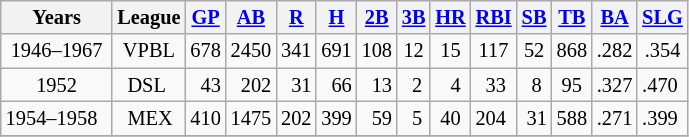<table class="wikitable" style="font-size:85%;">
<tr>
<th>Years</th>
<th>League</th>
<th><a href='#'>GP</a></th>
<th><a href='#'>AB</a></th>
<th><a href='#'>R</a></th>
<th><a href='#'>H</a></th>
<th><a href='#'>2B</a></th>
<th><a href='#'>3B</a></th>
<th><a href='#'>HR</a></th>
<th><a href='#'>RBI</a></th>
<th><a href='#'>SB</a></th>
<th><a href='#'>TB</a></th>
<th><a href='#'>BA</a></th>
<th><a href='#'>SLG</a></th>
</tr>
<tr align=center>
<td>1946–1967</td>
<td>VPBL</td>
<td>678</td>
<td>2450</td>
<td>341</td>
<td>691</td>
<td>108</td>
<td>12</td>
<td>15</td>
<td>117</td>
<td>52</td>
<td>868</td>
<td>.282</td>
<td>.354</td>
</tr>
<tr>
<td>      1952      </td>
<td>  DSL</td>
<td>  43</td>
<td>  202</td>
<td>  31</td>
<td>  66</td>
<td>  13</td>
<td>  2</td>
<td>   4</td>
<td>  33</td>
<td>  8</td>
<td> 95</td>
<td>.327</td>
<td>.470</td>
</tr>
<tr>
<td>1954–1958</td>
<td>  MEX</td>
<td>410</td>
<td>1475</td>
<td>202</td>
<td>399</td>
<td>  59</td>
<td>  5</td>
<td> 40</td>
<td>204</td>
<td> 31</td>
<td>588</td>
<td>.271</td>
<td>.399</td>
</tr>
<tr>
</tr>
</table>
